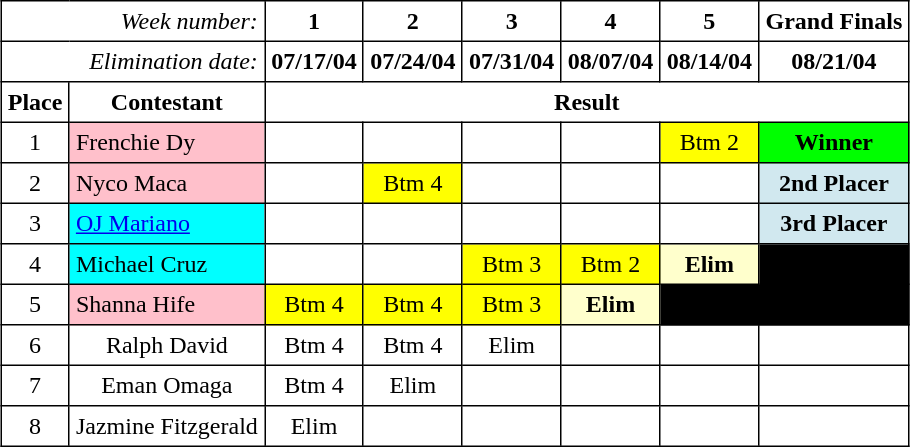<table border="2" cellpadding="4" style="margin:1em auto; background:white; border:1px solid black; border-collapse:collapse; text-align:center">
<tr>
<td colspan="2" align="right"><em>Week number:</em></td>
<th>1</th>
<th>2</th>
<th>3</th>
<th>4</th>
<th>5</th>
<th>Grand Finals</th>
</tr>
<tr>
<td colspan="2" align="right"><em>Elimination date:</em></td>
<th>07/17/04</th>
<th>07/24/04</th>
<th>07/31/04</th>
<th>08/07/04</th>
<th>08/14/04</th>
<th>08/21/04</th>
</tr>
<tr>
<th>Place</th>
<th>Contestant</th>
<th colspan="7" align="center">Result</th>
</tr>
<tr>
<td align="center">1</td>
<td style="background:pink; color:black" align="left">Frenchie Dy</td>
<td style="background:white; color:black"></td>
<td style="background:white; color:black"></td>
<td style="background:white; color:black"></td>
<td style="background:white; color:black"></td>
<td style="background:yellow; color:black">Btm 2</td>
<td style="background:lime; color:black"><strong>Winner</strong></td>
</tr>
<tr>
<td align="center">2</td>
<td style="background:pink; color:black" align="left">Nyco Maca</td>
<td style="background:white; color:black"></td>
<td style="background:yellow; color:black">Btm 4</td>
<td style="background:white; color:black"></td>
<td style="background:white; color:black"></td>
<td style="background:white; color:black"></td>
<td style="background:#D1E8EF; color:black"><strong>2nd Placer</strong></td>
</tr>
<tr>
<td align="center">3</td>
<td style="background:cyan; color:black" align="left"><a href='#'>OJ Mariano</a></td>
<td style="background:white; color:black"></td>
<td style="background:white; color:black"></td>
<td style="background:white; color:black"></td>
<td style="background:white; color:black"></td>
<td style="background:white; color:black"></td>
<td style="background:#D1E8EF; color:black"><strong>3rd Placer</strong></td>
</tr>
<tr>
<td align="center">4</td>
<td style="background:cyan; color:black" align="left">Michael Cruz</td>
<td style="background:white; color:black"></td>
<td style="background:white; color:black"></td>
<td style="background:yellow; color:black">Btm 3</td>
<td style="background:yellow; color:black">Btm 2</td>
<td style="background:#FFFFCC; color:black"><strong>Elim</strong></td>
<td style="background:Black; color:white" colspan=1></td>
</tr>
<tr>
<td align="center">5</td>
<td style="background:pink; color:black" align="left">Shanna Hife</td>
<td style="background:yellow; color:black">Btm 4</td>
<td style="background:yellow; color:black">Btm 4</td>
<td style="background:yellow; color:black">Btm 3</td>
<td style="background:#FFFFCC; color:black"><strong>Elim</strong></td>
<td style="background:Black; color:white" colspan=2></td>
</tr>
<tr>
<td>6</td>
<td>Ralph David</td>
<td>Btm 4</td>
<td>Btm 4</td>
<td>Elim</td>
<td></td>
<td></td>
<td></td>
</tr>
<tr>
<td>7</td>
<td>Eman Omaga</td>
<td>Btm 4</td>
<td>Elim</td>
<td></td>
<td></td>
<td></td>
<td></td>
</tr>
<tr>
<td>8</td>
<td>Jazmine Fitzgerald</td>
<td>Elim</td>
<td></td>
<td></td>
<td></td>
<td></td>
<td></td>
</tr>
</table>
